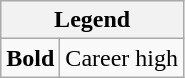<table class="wikitable">
<tr>
<th colspan="2">Legend</th>
</tr>
<tr>
<td><strong>Bold</strong></td>
<td>Career high</td>
</tr>
</table>
